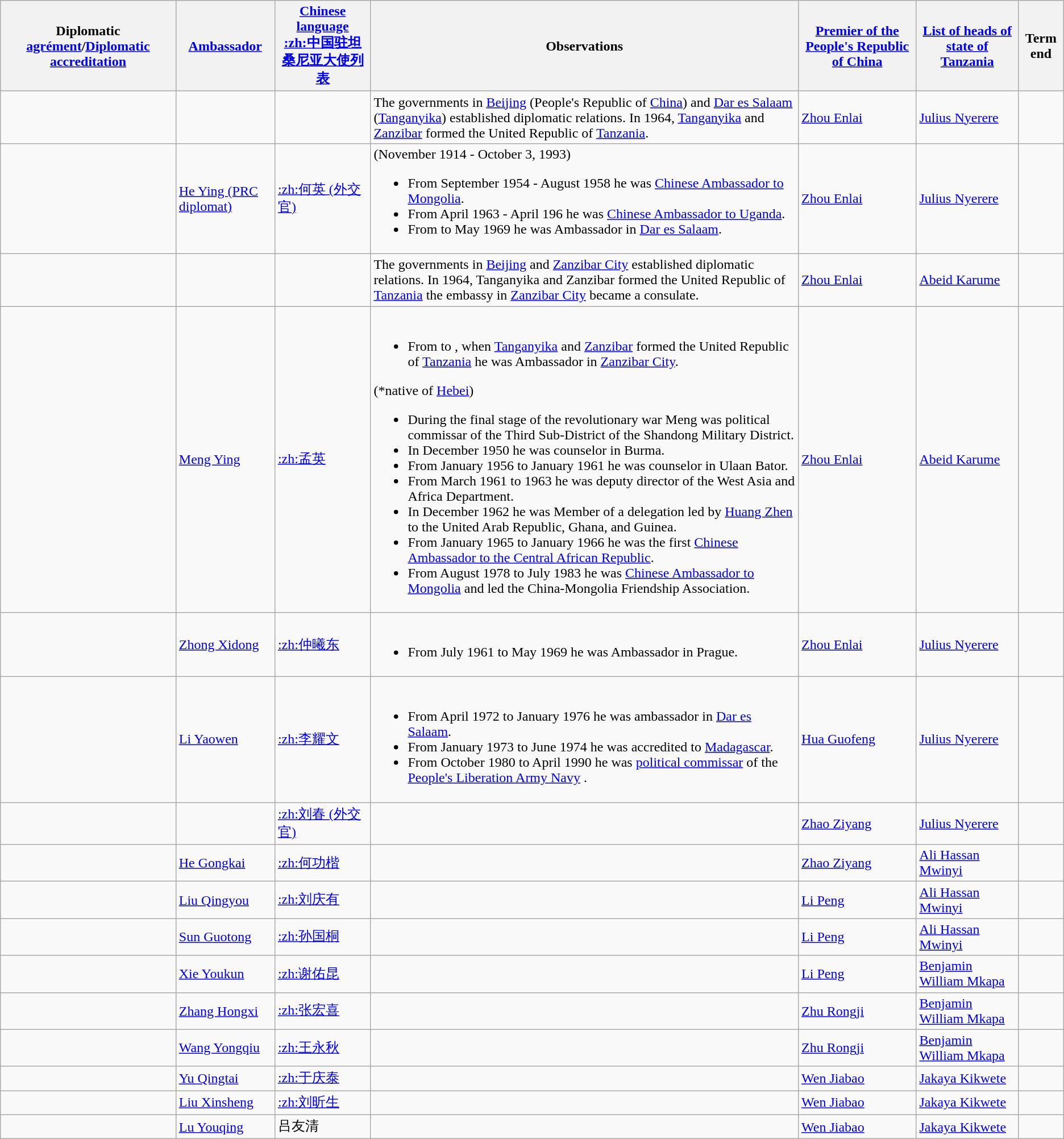<table class="wikitable sortable">
<tr>
<th>Diplomatic <a href='#'>agrément</a>/<a href='#'>Diplomatic accreditation</a></th>
<th><a href='#'>Ambassador</a></th>
<th><a href='#'>Chinese language</a><br><a href='#'>:zh:中国驻坦桑尼亚大使列表</a></th>
<th>Observations</th>
<th><a href='#'>Premier of the People's Republic of China</a></th>
<th><a href='#'>List of heads of state of Tanzania</a></th>
<th>Term end</th>
</tr>
<tr>
<td></td>
<td></td>
<td></td>
<td>The governments in <a href='#'>Beijing</a> (People's Republic of <a href='#'>China</a>) and <a href='#'>Dar es Salaam</a>  (<a href='#'>Tanganyika</a>) established diplomatic relations. In 1964, <a href='#'>Tanganyika</a> and <a href='#'>Zanzibar</a> formed the United Republic of <a href='#'>Tanzania</a>.</td>
<td><a href='#'>Zhou Enlai</a></td>
<td><a href='#'>Julius Nyerere</a></td>
<td></td>
</tr>
<tr>
<td></td>
<td><a href='#'>He Ying (PRC diplomat)</a></td>
<td><a href='#'>:zh:何英 (外交官)</a></td>
<td>(November 1914 - October 3, 1993)<br><ul><li>From September 1954 - August 1958 he was <a href='#'>Chinese Ambassador to Mongolia</a>.</li><li>From April 1963 - April 196 he was <a href='#'>Chinese Ambassador to Uganda</a>.</li><li>From  to May 1969 he was  Ambassador in <a href='#'>Dar es Salaam</a>.</li></ul></td>
<td><a href='#'>Zhou Enlai</a></td>
<td><a href='#'>Julius Nyerere</a></td>
<td></td>
</tr>
<tr>
<td></td>
<td></td>
<td></td>
<td>The governments in <a href='#'>Beijing</a> and <a href='#'>Zanzibar City</a> established diplomatic relations. In 1964, Tanganyika and Zanzibar formed the United Republic of <a href='#'>Tanzania</a> the embassy in <a href='#'>Zanzibar City</a> became a consulate.</td>
<td><a href='#'>Zhou Enlai</a></td>
<td><a href='#'>Abeid Karume</a></td>
<td></td>
</tr>
<tr>
<td></td>
<td><a href='#'>Meng Ying</a></td>
<td><a href='#'>:zh:孟英</a></td>
<td><br><ul><li>From  to , when <a href='#'>Tanganyika</a> and <a href='#'>Zanzibar</a> formed the United Republic of <a href='#'>Tanzania</a> he was Ambassador in <a href='#'>Zanzibar City</a>.</li></ul>(*native of <a href='#'>Hebei</a>)<ul><li>During the final stage of the revolutionary war Meng was political commissar of the Third Sub-District of the Shandong Military District.</li><li>In December 1950 he was counselor in Burma.</li><li>From January 1956 to January 1961 he was counselor in Ulaan Bator.</li><li>From March 1961 to 1963 he was deputy director of the West Asia and Africa Department.</li><li>In December 1962 he was Member of a delegation led by <a href='#'>Huang Zhen</a> to the United Arab Republic, Ghana, and Guinea.</li><li>From January 1965 to January 1966 he was the first <a href='#'>Chinese Ambassador to the Central African Republic</a>.</li><li>From August 1978 to July 1983 he was <a href='#'>Chinese Ambassador to Mongolia</a> and led the China-Mongolia Friendship Association.</li></ul></td>
<td><a href='#'>Zhou Enlai</a></td>
<td><a href='#'>Abeid Karume</a></td>
<td></td>
</tr>
<tr>
<td></td>
<td><a href='#'>Zhong Xidong</a></td>
<td><a href='#'>:zh:仲曦东</a></td>
<td><br><ul><li>From July 1961 to May 1969 he was Ambassador in Prague.</li></ul></td>
<td><a href='#'>Zhou Enlai</a></td>
<td><a href='#'>Julius Nyerere</a></td>
<td></td>
</tr>
<tr>
<td></td>
<td><a href='#'>Li Yaowen</a></td>
<td><a href='#'>:zh:李耀文</a></td>
<td><br><ul><li>From April 1972 to January 1976 he was ambassador in <a href='#'>Dar es Salaam</a>.</li><li>From January 1973 to June 1974 he was accredited to <a href='#'>Madagascar</a>.</li><li>From October 1980 to April 1990 he was <a href='#'>political commissar</a> of the <a href='#'>People's Liberation Army Navy</a> .</li></ul></td>
<td><a href='#'>Hua Guofeng</a></td>
<td><a href='#'>Julius Nyerere</a></td>
<td></td>
</tr>
<tr>
<td></td>
<td></td>
<td><a href='#'>:zh:刘春 (外交官)</a></td>
<td></td>
<td><a href='#'>Zhao Ziyang</a></td>
<td><a href='#'>Julius Nyerere</a></td>
<td></td>
</tr>
<tr>
<td></td>
<td><a href='#'>He Gongkai</a></td>
<td><a href='#'>:zh:何功楷</a></td>
<td></td>
<td><a href='#'>Zhao Ziyang</a></td>
<td><a href='#'>Ali Hassan Mwinyi</a></td>
<td></td>
</tr>
<tr>
<td></td>
<td><a href='#'>Liu Qingyou</a></td>
<td><a href='#'>:zh:刘庆有</a></td>
<td></td>
<td><a href='#'>Li Peng</a></td>
<td><a href='#'>Ali Hassan Mwinyi</a></td>
<td></td>
</tr>
<tr>
<td></td>
<td><a href='#'>Sun Guotong</a></td>
<td><a href='#'>:zh:孙国桐</a></td>
<td></td>
<td><a href='#'>Li Peng</a></td>
<td><a href='#'>Ali Hassan Mwinyi</a></td>
<td></td>
</tr>
<tr>
<td></td>
<td><a href='#'>Xie Youkun</a></td>
<td><a href='#'>:zh:谢佑昆</a></td>
<td></td>
<td><a href='#'>Li Peng</a></td>
<td><a href='#'>Benjamin William Mkapa</a></td>
<td></td>
</tr>
<tr>
<td></td>
<td><a href='#'>Zhang Hongxi</a></td>
<td><a href='#'>:zh:张宏喜</a></td>
<td></td>
<td><a href='#'>Zhu Rongji</a></td>
<td><a href='#'>Benjamin William Mkapa</a></td>
<td></td>
</tr>
<tr>
<td></td>
<td><a href='#'>Wang Yongqiu</a></td>
<td><a href='#'>:zh:王永秋</a></td>
<td></td>
<td><a href='#'>Zhu Rongji</a></td>
<td><a href='#'>Benjamin William Mkapa</a></td>
<td></td>
</tr>
<tr>
<td></td>
<td><a href='#'>Yu Qingtai</a></td>
<td><a href='#'>:zh:于庆泰</a></td>
<td></td>
<td><a href='#'>Wen Jiabao</a></td>
<td><a href='#'>Jakaya Kikwete</a></td>
<td></td>
</tr>
<tr>
<td></td>
<td><a href='#'>Liu Xinsheng</a></td>
<td><a href='#'>:zh:刘昕生</a></td>
<td></td>
<td><a href='#'>Wen Jiabao</a></td>
<td><a href='#'>Jakaya Kikwete</a></td>
<td></td>
</tr>
<tr>
<td></td>
<td><a href='#'>Lu Youqing</a></td>
<td>吕友清</td>
<td></td>
<td><a href='#'>Wen Jiabao</a></td>
<td><a href='#'>Jakaya Kikwete</a></td>
<td></td>
</tr>
</table>
